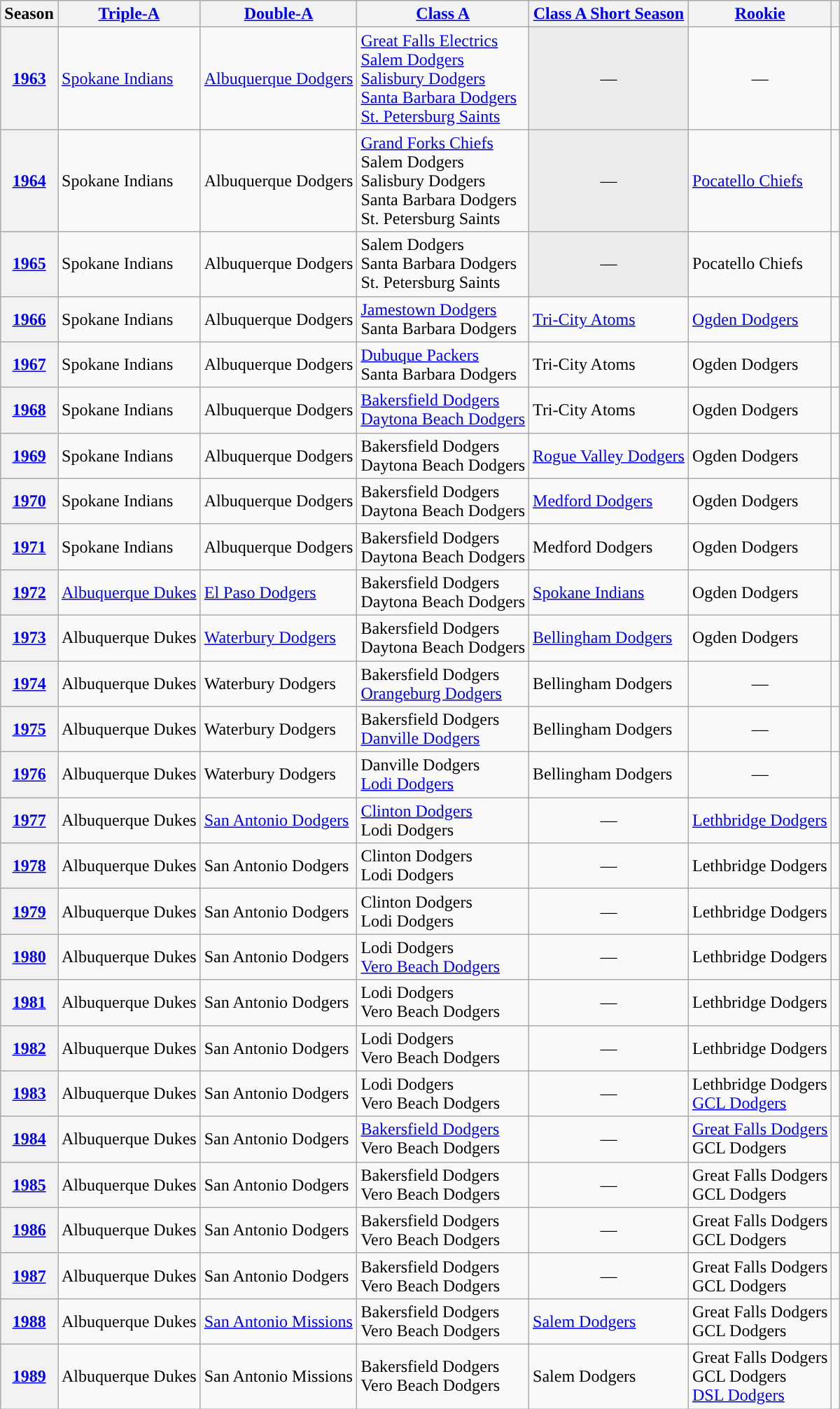<table class="wikitable plainrowheaders">
<tr>
<th scope="col">Season</th>
<th scope="col"><a href='#'><span>Triple-A</span></a></th>
<th scope="col"><a href='#'><span>Double-A</span></a></th>
<th scope="col"><a href='#'><span>Class A</span></a></th>
<th scope="col"><a href='#'><span>Class A Short Season</span></a></th>
<th scope="col"><a href='#'><span>Rookie</span></a></th>
<th scope="col"></th>
</tr>
<tr>
<th scope="row" style="text-align:center"><a href='#'>1963</a></th>
<td><a href='#'>Spokane Indians</a></td>
<td><a href='#'>Albuquerque Dodgers</a></td>
<td><a href='#'>Great Falls Electrics</a><br><a href='#'>Salem Dodgers</a><br><a href='#'>Salisbury Dodgers</a><br><a href='#'>Santa Barbara Dodgers</a><br><a href='#'>St. Petersburg Saints</a></td>
<td style="background:#ececec" align="center">—</td>
<td align="center">—</td>
<td align="center"></td>
</tr>
<tr>
<th scope="row" style="text-align:center"><a href='#'>1964</a></th>
<td>Spokane Indians</td>
<td>Albuquerque Dodgers</td>
<td><a href='#'>Grand Forks Chiefs</a><br>Salem Dodgers<br>Salisbury Dodgers<br>Santa Barbara Dodgers<br>St. Petersburg Saints</td>
<td style="background:#ececec" align="center">—</td>
<td><a href='#'>Pocatello Chiefs</a></td>
<td align="center"></td>
</tr>
<tr>
<th scope="row" style="text-align:center"><a href='#'>1965</a></th>
<td>Spokane Indians</td>
<td>Albuquerque Dodgers</td>
<td>Salem Dodgers<br>Santa Barbara Dodgers<br>St. Petersburg Saints</td>
<td style="background:#ececec" align="center">—</td>
<td>Pocatello Chiefs</td>
<td align="center"></td>
</tr>
<tr>
<th scope="row" style="text-align:center"><a href='#'>1966</a></th>
<td>Spokane Indians</td>
<td>Albuquerque Dodgers</td>
<td><a href='#'>Jamestown Dodgers</a><br>Santa Barbara Dodgers</td>
<td><a href='#'>Tri-City Atoms</a></td>
<td><a href='#'>Ogden Dodgers</a></td>
<td align="center"></td>
</tr>
<tr>
<th scope="row" style="text-align:center"><a href='#'>1967</a></th>
<td>Spokane Indians</td>
<td>Albuquerque Dodgers</td>
<td><a href='#'>Dubuque Packers</a><br>Santa Barbara Dodgers</td>
<td>Tri-City Atoms</td>
<td>Ogden Dodgers</td>
<td align="center"></td>
</tr>
<tr>
<th scope="row" style="text-align:center"><a href='#'>1968</a></th>
<td>Spokane Indians</td>
<td>Albuquerque Dodgers</td>
<td><a href='#'>Bakersfield Dodgers</a><br><a href='#'>Daytona Beach Dodgers</a></td>
<td>Tri-City Atoms</td>
<td>Ogden Dodgers</td>
<td align="center"></td>
</tr>
<tr>
<th scope="row" style="text-align:center"><a href='#'>1969</a></th>
<td>Spokane Indians</td>
<td>Albuquerque Dodgers</td>
<td>Bakersfield Dodgers<br>Daytona Beach Dodgers</td>
<td><a href='#'>Rogue Valley Dodgers</a></td>
<td>Ogden Dodgers</td>
<td align="center"></td>
</tr>
<tr>
<th scope="row" style="text-align:center"><a href='#'>1970</a></th>
<td>Spokane Indians</td>
<td>Albuquerque Dodgers</td>
<td>Bakersfield Dodgers<br>Daytona Beach Dodgers</td>
<td><a href='#'>Medford Dodgers</a></td>
<td>Ogden Dodgers</td>
<td align="center"></td>
</tr>
<tr>
<th scope="row" style="text-align:center"><a href='#'>1971</a></th>
<td>Spokane Indians</td>
<td>Albuquerque Dodgers</td>
<td>Bakersfield Dodgers<br>Daytona Beach Dodgers</td>
<td>Medford Dodgers</td>
<td>Ogden Dodgers</td>
<td align="center"></td>
</tr>
<tr>
<th scope="row" style="text-align:center"><a href='#'>1972</a></th>
<td><a href='#'>Albuquerque Dukes</a></td>
<td><a href='#'>El Paso Dodgers</a></td>
<td>Bakersfield Dodgers<br>Daytona Beach Dodgers</td>
<td><a href='#'>Spokane Indians</a></td>
<td>Ogden Dodgers</td>
<td align="center"></td>
</tr>
<tr>
<th scope="row" style="text-align:center"><a href='#'>1973</a></th>
<td>Albuquerque Dukes</td>
<td><a href='#'>Waterbury Dodgers</a></td>
<td>Bakersfield Dodgers<br>Daytona Beach Dodgers</td>
<td><a href='#'>Bellingham Dodgers</a></td>
<td>Ogden Dodgers</td>
<td align="center"></td>
</tr>
<tr>
<th scope="row" style="text-align:center"><a href='#'>1974</a></th>
<td>Albuquerque Dukes</td>
<td>Waterbury Dodgers</td>
<td>Bakersfield Dodgers<br><a href='#'>Orangeburg Dodgers</a></td>
<td>Bellingham Dodgers</td>
<td align="center">—</td>
<td align="center"></td>
</tr>
<tr>
<th scope="row" style="text-align:center"><a href='#'>1975</a></th>
<td>Albuquerque Dukes</td>
<td>Waterbury Dodgers</td>
<td>Bakersfield Dodgers<br><a href='#'>Danville Dodgers</a></td>
<td>Bellingham Dodgers</td>
<td align="center">—</td>
<td align="center"></td>
</tr>
<tr>
<th scope="row" style="text-align:center"><a href='#'>1976</a></th>
<td>Albuquerque Dukes</td>
<td>Waterbury Dodgers</td>
<td>Danville Dodgers<br><a href='#'>Lodi Dodgers</a></td>
<td>Bellingham Dodgers</td>
<td align="center">—</td>
<td align="center"></td>
</tr>
<tr>
<th scope="row" style="text-align:center"><a href='#'>1977</a></th>
<td>Albuquerque Dukes</td>
<td><a href='#'>San Antonio Dodgers</a></td>
<td><a href='#'>Clinton Dodgers</a><br>Lodi Dodgers</td>
<td align="center">—</td>
<td><a href='#'>Lethbridge Dodgers</a></td>
<td align="center"></td>
</tr>
<tr>
<th scope="row" style="text-align:center"><a href='#'>1978</a></th>
<td>Albuquerque Dukes</td>
<td>San Antonio Dodgers</td>
<td>Clinton Dodgers<br>Lodi Dodgers</td>
<td align="center">—</td>
<td>Lethbridge Dodgers</td>
<td align="center"></td>
</tr>
<tr>
<th scope="row" style="text-align:center"><a href='#'>1979</a></th>
<td>Albuquerque Dukes</td>
<td>San Antonio Dodgers</td>
<td>Clinton Dodgers<br>Lodi Dodgers</td>
<td align="center">—</td>
<td>Lethbridge Dodgers</td>
<td align="center"></td>
</tr>
<tr>
<th scope="row" style="text-align:center"><a href='#'>1980</a></th>
<td>Albuquerque Dukes</td>
<td>San Antonio Dodgers</td>
<td>Lodi Dodgers<br><a href='#'>Vero Beach Dodgers</a></td>
<td align="center">—</td>
<td>Lethbridge Dodgers</td>
<td align="center"></td>
</tr>
<tr>
<th scope="row" style="text-align:center"><a href='#'>1981</a></th>
<td>Albuquerque Dukes</td>
<td>San Antonio Dodgers</td>
<td>Lodi Dodgers<br>Vero Beach Dodgers</td>
<td align="center">—</td>
<td>Lethbridge Dodgers</td>
<td align="center"></td>
</tr>
<tr>
<th scope="row" style="text-align:center"><a href='#'>1982</a></th>
<td>Albuquerque Dukes</td>
<td>San Antonio Dodgers</td>
<td>Lodi Dodgers<br>Vero Beach Dodgers</td>
<td align="center">—</td>
<td>Lethbridge Dodgers</td>
<td align="center"></td>
</tr>
<tr>
<th scope="row" style="text-align:center"><a href='#'>1983</a></th>
<td>Albuquerque Dukes</td>
<td>San Antonio Dodgers</td>
<td>Lodi Dodgers<br>Vero Beach Dodgers</td>
<td align="center">—</td>
<td>Lethbridge Dodgers<br><a href='#'>GCL Dodgers</a></td>
<td align="center"></td>
</tr>
<tr>
<th scope="row" style="text-align:center"><a href='#'>1984</a></th>
<td>Albuquerque Dukes</td>
<td>San Antonio Dodgers</td>
<td><a href='#'>Bakersfield Dodgers</a><br>Vero Beach Dodgers</td>
<td align="center">—</td>
<td><a href='#'>Great Falls Dodgers</a><br>GCL Dodgers</td>
<td align="center"></td>
</tr>
<tr>
<th scope="row" style="text-align:center"><a href='#'>1985</a></th>
<td>Albuquerque Dukes</td>
<td>San Antonio Dodgers</td>
<td>Bakersfield Dodgers<br>Vero Beach Dodgers</td>
<td align="center">—</td>
<td>Great Falls Dodgers<br>GCL Dodgers</td>
<td align="center"></td>
</tr>
<tr>
<th scope="row" style="text-align:center"><a href='#'>1986</a></th>
<td>Albuquerque Dukes</td>
<td>San Antonio Dodgers</td>
<td>Bakersfield Dodgers<br>Vero Beach Dodgers</td>
<td align="center">—</td>
<td>Great Falls Dodgers<br>GCL Dodgers</td>
<td align="center"></td>
</tr>
<tr>
<th scope="row" style="text-align:center"><a href='#'>1987</a></th>
<td>Albuquerque Dukes</td>
<td>San Antonio Dodgers</td>
<td>Bakersfield Dodgers<br>Vero Beach Dodgers</td>
<td align="center">—</td>
<td>Great Falls Dodgers<br>GCL Dodgers</td>
<td align="center"></td>
</tr>
<tr>
<th scope="row" style="text-align:center"><a href='#'>1988</a></th>
<td>Albuquerque Dukes</td>
<td><a href='#'>San Antonio Missions</a></td>
<td>Bakersfield Dodgers<br>Vero Beach Dodgers</td>
<td><a href='#'>Salem Dodgers</a></td>
<td>Great Falls Dodgers<br>GCL Dodgers</td>
<td align="center"></td>
</tr>
<tr>
<th scope="row" style="text-align:center"><a href='#'>1989</a></th>
<td>Albuquerque Dukes</td>
<td>San Antonio Missions</td>
<td>Bakersfield Dodgers<br>Vero Beach Dodgers</td>
<td>Salem Dodgers</td>
<td>Great Falls Dodgers<br>GCL Dodgers<br><a href='#'>DSL Dodgers</a></td>
<td align="center"></td>
</tr>
</table>
